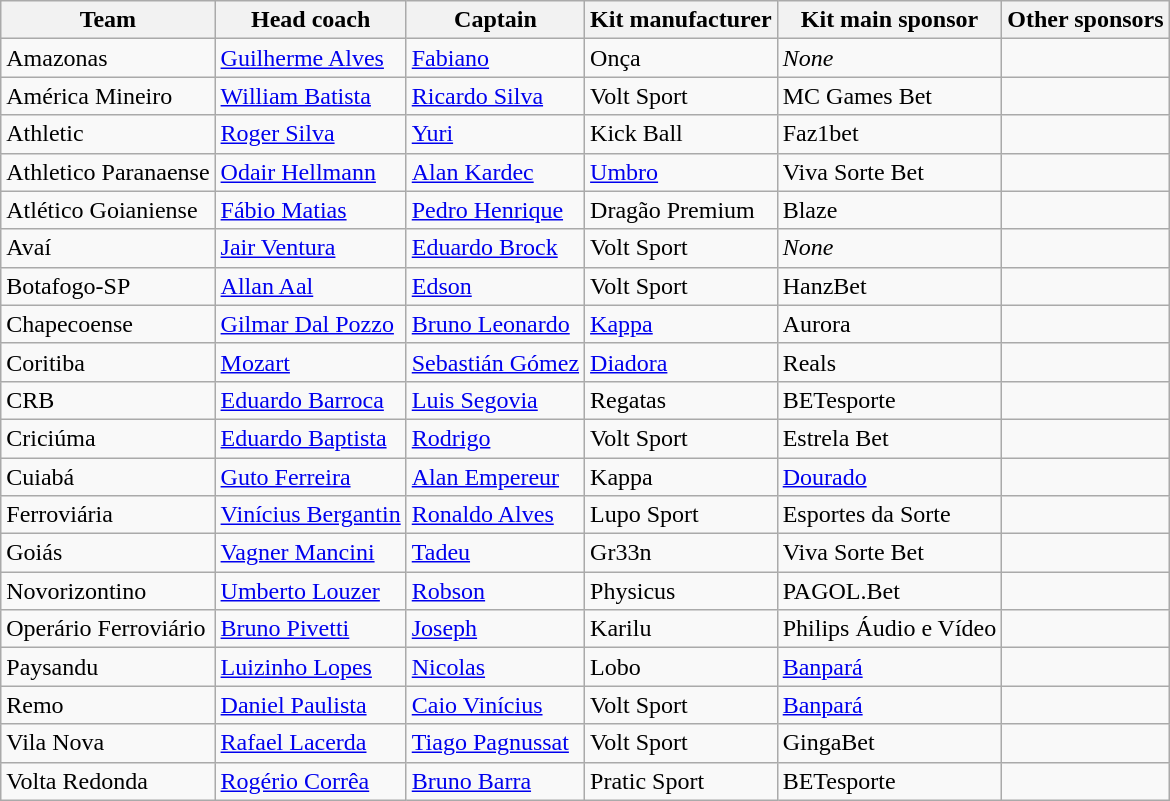<table class="wikitable sortable"|>
<tr>
<th>Team</th>
<th>Head coach</th>
<th>Captain</th>
<th>Kit manufacturer</th>
<th>Kit main sponsor</th>
<th>Other sponsors</th>
</tr>
<tr>
<td>Amazonas</td>
<td> <a href='#'>Guilherme Alves</a></td>
<td> <a href='#'>Fabiano</a></td>
<td>Onça</td>
<td><em>None</em></td>
<td></td>
</tr>
<tr>
<td>América Mineiro</td>
<td> <a href='#'>William Batista</a></td>
<td> <a href='#'>Ricardo Silva</a></td>
<td>Volt Sport</td>
<td>MC Games Bet</td>
<td></td>
</tr>
<tr>
<td>Athletic</td>
<td> <a href='#'>Roger Silva</a></td>
<td> <a href='#'>Yuri</a></td>
<td>Kick Ball</td>
<td>Faz1bet</td>
<td></td>
</tr>
<tr>
<td>Athletico Paranaense</td>
<td> <a href='#'>Odair Hellmann</a></td>
<td> <a href='#'>Alan Kardec</a></td>
<td><a href='#'>Umbro</a></td>
<td>Viva Sorte Bet</td>
<td></td>
</tr>
<tr>
<td>Atlético Goianiense</td>
<td> <a href='#'>Fábio Matias</a></td>
<td> <a href='#'>Pedro Henrique</a></td>
<td>Dragão Premium</td>
<td>Blaze</td>
<td></td>
</tr>
<tr>
<td>Avaí</td>
<td> <a href='#'>Jair Ventura</a></td>
<td> <a href='#'>Eduardo Brock</a></td>
<td>Volt Sport</td>
<td><em>None</em></td>
<td></td>
</tr>
<tr>
<td>Botafogo-SP</td>
<td> <a href='#'>Allan Aal</a></td>
<td> <a href='#'>Edson</a></td>
<td>Volt Sport</td>
<td>HanzBet</td>
<td></td>
</tr>
<tr>
<td>Chapecoense</td>
<td> <a href='#'>Gilmar Dal Pozzo</a></td>
<td> <a href='#'>Bruno Leonardo</a></td>
<td><a href='#'>Kappa</a></td>
<td>Aurora</td>
<td></td>
</tr>
<tr>
<td>Coritiba</td>
<td> <a href='#'>Mozart</a></td>
<td> <a href='#'>Sebastián Gómez</a></td>
<td><a href='#'>Diadora</a></td>
<td>Reals</td>
<td></td>
</tr>
<tr>
<td>CRB</td>
<td> <a href='#'>Eduardo Barroca</a></td>
<td> <a href='#'>Luis Segovia</a></td>
<td>Regatas</td>
<td>BETesporte</td>
<td></td>
</tr>
<tr>
<td>Criciúma</td>
<td> <a href='#'>Eduardo Baptista</a></td>
<td> <a href='#'>Rodrigo</a></td>
<td>Volt Sport</td>
<td>Estrela Bet</td>
<td></td>
</tr>
<tr>
<td>Cuiabá</td>
<td> <a href='#'>Guto Ferreira</a></td>
<td> <a href='#'>Alan Empereur</a></td>
<td>Kappa</td>
<td><a href='#'>Dourado</a></td>
<td></td>
</tr>
<tr>
<td>Ferroviária</td>
<td> <a href='#'>Vinícius Bergantin</a></td>
<td> <a href='#'>Ronaldo Alves</a></td>
<td>Lupo Sport</td>
<td>Esportes da Sorte</td>
<td></td>
</tr>
<tr>
<td>Goiás</td>
<td> <a href='#'>Vagner Mancini</a></td>
<td> <a href='#'>Tadeu</a></td>
<td>Gr33n</td>
<td>Viva Sorte Bet</td>
<td></td>
</tr>
<tr>
<td>Novorizontino</td>
<td> <a href='#'>Umberto Louzer</a></td>
<td> <a href='#'>Robson</a></td>
<td>Physicus</td>
<td>PAGOL.Bet</td>
<td></td>
</tr>
<tr>
<td>Operário Ferroviário</td>
<td> <a href='#'>Bruno Pivetti</a></td>
<td> <a href='#'>Joseph</a></td>
<td>Karilu</td>
<td>Philips Áudio e Vídeo</td>
<td></td>
</tr>
<tr>
<td>Paysandu</td>
<td> <a href='#'>Luizinho Lopes</a></td>
<td> <a href='#'>Nicolas</a></td>
<td>Lobo</td>
<td><a href='#'>Banpará</a></td>
<td></td>
</tr>
<tr>
<td>Remo</td>
<td> <a href='#'>Daniel Paulista</a></td>
<td> <a href='#'>Caio Vinícius</a></td>
<td>Volt Sport</td>
<td><a href='#'>Banpará</a></td>
<td></td>
</tr>
<tr>
<td>Vila Nova</td>
<td> <a href='#'>Rafael Lacerda</a></td>
<td> <a href='#'>Tiago Pagnussat</a></td>
<td>Volt Sport</td>
<td>GingaBet</td>
<td></td>
</tr>
<tr>
<td>Volta Redonda</td>
<td> <a href='#'>Rogério Corrêa</a></td>
<td> <a href='#'>Bruno Barra</a></td>
<td>Pratic Sport</td>
<td>BETesporte</td>
<td></td>
</tr>
</table>
